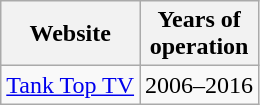<table class="wikitable">
<tr>
<th>Website</th>
<th>Years of<br>operation</th>
</tr>
<tr>
<td><a href='#'>Tank Top TV</a></td>
<td>2006–2016</td>
</tr>
</table>
